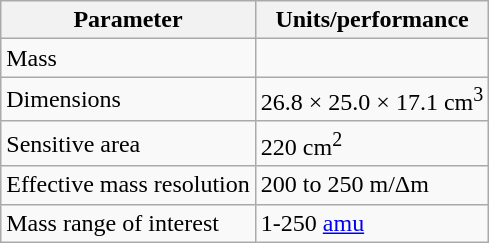<table class="wikitable">
<tr>
<th>Parameter</th>
<th>Units/performance</th>
</tr>
<tr>
<td>Mass</td>
<td></td>
</tr>
<tr>
<td>Dimensions</td>
<td>26.8 × 25.0 × 17.1 cm<sup>3</sup></td>
</tr>
<tr>
<td>Sensitive area</td>
<td>220 cm<sup>2</sup></td>
</tr>
<tr>
<td>Effective mass resolution</td>
<td>200 to 250 m/Δm</td>
</tr>
<tr>
<td>Mass range of interest</td>
<td>1-250 <a href='#'>amu</a></td>
</tr>
</table>
